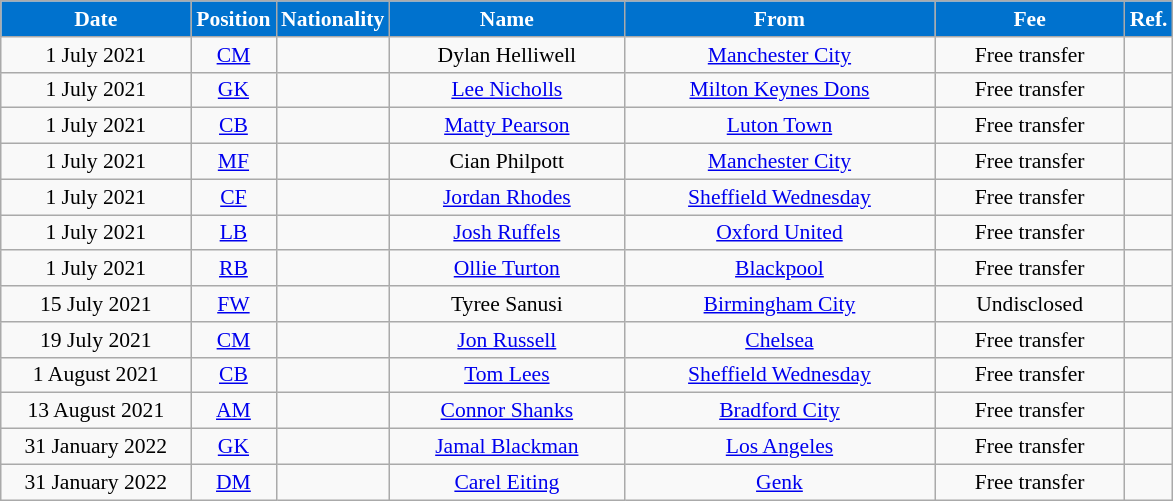<table class="wikitable"  style="text-align:center; font-size:90%; ">
<tr>
<th style="background:#0072ce; color:#ffffff; width:120px;">Date</th>
<th style="background:#0072ce; color:#ffffff; width:50px;">Position</th>
<th style="background:#0072ce; color:#ffffff; width:50px;">Nationality</th>
<th style="background:#0072ce; color:#ffffff; width:150px;">Name</th>
<th style="background:#0072ce; color:#ffffff; width:200px;">From</th>
<th style="background:#0072ce; color:#ffffff; width:120px;">Fee</th>
<th style="background:#0072ce; color:#ffffff; width:25px;">Ref.</th>
</tr>
<tr>
<td>1 July 2021</td>
<td><a href='#'>CM</a></td>
<td></td>
<td>Dylan Helliwell</td>
<td> <a href='#'>Manchester City</a></td>
<td>Free transfer</td>
<td></td>
</tr>
<tr>
<td>1 July 2021</td>
<td><a href='#'>GK</a></td>
<td></td>
<td><a href='#'>Lee Nicholls</a></td>
<td> <a href='#'>Milton Keynes Dons</a></td>
<td>Free transfer</td>
<td></td>
</tr>
<tr>
<td>1 July 2021</td>
<td><a href='#'>CB</a></td>
<td></td>
<td><a href='#'>Matty Pearson</a></td>
<td> <a href='#'>Luton Town</a></td>
<td>Free transfer</td>
<td></td>
</tr>
<tr>
<td>1 July 2021</td>
<td><a href='#'>MF</a></td>
<td></td>
<td>Cian Philpott</td>
<td> <a href='#'>Manchester City</a></td>
<td>Free transfer</td>
<td></td>
</tr>
<tr>
<td>1 July 2021</td>
<td><a href='#'>CF</a></td>
<td></td>
<td><a href='#'>Jordan Rhodes</a></td>
<td> <a href='#'>Sheffield Wednesday</a></td>
<td>Free transfer</td>
<td></td>
</tr>
<tr>
<td>1 July 2021</td>
<td><a href='#'>LB</a></td>
<td></td>
<td><a href='#'>Josh Ruffels</a></td>
<td> <a href='#'>Oxford United</a></td>
<td>Free transfer</td>
<td></td>
</tr>
<tr>
<td>1 July 2021</td>
<td><a href='#'>RB</a></td>
<td></td>
<td><a href='#'>Ollie Turton</a></td>
<td> <a href='#'>Blackpool</a></td>
<td>Free transfer</td>
<td></td>
</tr>
<tr>
<td>15 July 2021</td>
<td><a href='#'>FW</a></td>
<td></td>
<td>Tyree Sanusi</td>
<td> <a href='#'>Birmingham City</a></td>
<td>Undisclosed</td>
<td></td>
</tr>
<tr>
<td>19 July 2021</td>
<td><a href='#'>CM</a></td>
<td></td>
<td><a href='#'>Jon Russell</a></td>
<td> <a href='#'>Chelsea</a></td>
<td>Free transfer</td>
<td></td>
</tr>
<tr>
<td>1 August 2021</td>
<td><a href='#'>CB</a></td>
<td></td>
<td><a href='#'>Tom Lees</a></td>
<td> <a href='#'>Sheffield Wednesday</a></td>
<td>Free transfer</td>
<td></td>
</tr>
<tr>
<td>13 August 2021</td>
<td><a href='#'>AM</a></td>
<td></td>
<td><a href='#'>Connor Shanks</a></td>
<td> <a href='#'>Bradford City</a></td>
<td>Free transfer</td>
<td></td>
</tr>
<tr>
<td>31 January 2022</td>
<td><a href='#'>GK</a></td>
<td></td>
<td><a href='#'>Jamal Blackman</a></td>
<td> <a href='#'>Los Angeles</a></td>
<td>Free transfer</td>
<td></td>
</tr>
<tr>
<td>31 January 2022</td>
<td><a href='#'>DM</a></td>
<td></td>
<td><a href='#'>Carel Eiting</a></td>
<td> <a href='#'>Genk</a></td>
<td>Free transfer</td>
<td></td>
</tr>
</table>
